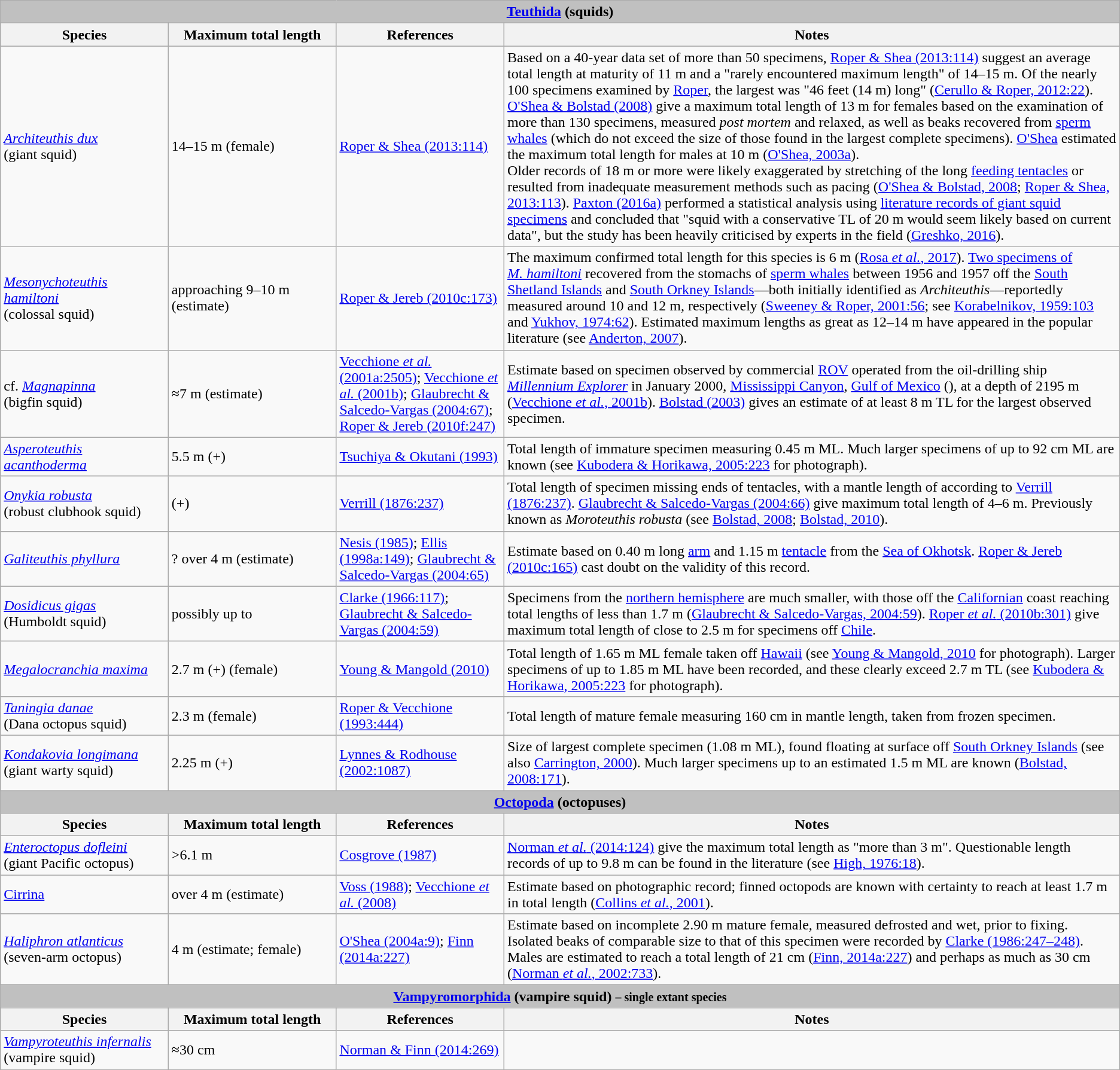<table class="wikitable">
<tr>
<th colspan="4" style="background-color:silver;text-align:center;" id="Teuthida (squids)"><a href='#'>Teuthida</a> (squids)</th>
</tr>
<tr style="background-color:#cccccc;">
<th scope="col" width="15%">Species</th>
<th scope="col" width="15%">Maximum total length</th>
<th scope="col" width="15%">References</th>
<th scope="col" width="55%">Notes</th>
</tr>
<tr>
<td><em><a href='#'>Architeuthis dux</a></em><br>(giant squid)</td>
<td>14–15 m (female)</td>
<td><a href='#'>Roper & Shea (2013:114)</a></td>
<td>Based on a 40-year data set of more than 50 specimens, <a href='#'>Roper & Shea (2013:114)</a> suggest an average total length at maturity of 11 m and a "rarely encountered maximum length" of 14–15 m. Of the nearly 100 specimens examined by <a href='#'>Roper</a>, the largest was "46 feet (14 m) long" (<a href='#'>Cerullo & Roper, 2012:22</a>). <a href='#'>O'Shea & Bolstad (2008)</a> give a maximum total length of 13 m for females based on the examination of more than 130 specimens, measured <em>post mortem</em> and relaxed, as well as beaks recovered from <a href='#'>sperm whales</a> (which do not exceed the size of those found in the largest complete specimens). <a href='#'>O'Shea</a> estimated the maximum total length for males at 10 m (<a href='#'>O'Shea, 2003a</a>).<br>Older records of 18 m or more were likely exaggerated by stretching of the long <a href='#'>feeding tentacles</a> or resulted from inadequate measurement methods such as pacing (<a href='#'>O'Shea & Bolstad, 2008</a>; <a href='#'>Roper & Shea, 2013:113</a>). <a href='#'>Paxton (2016a)</a> performed a statistical analysis using <a href='#'>literature records of giant squid specimens</a> and concluded that "squid with a conservative TL of 20 m would seem likely based on current data", but the study has been heavily criticised by experts in the field (<a href='#'>Greshko, 2016</a>).</td>
</tr>
<tr>
<td><em><a href='#'>Mesonychoteuthis hamiltoni</a></em><br>(colossal squid)</td>
<td>approaching 9–10 m (estimate)</td>
<td><a href='#'>Roper & Jereb (2010c:173)</a></td>
<td>The maximum confirmed total length for this species is 6 m (<a href='#'>Rosa <em>et al.</em>, 2017</a>). <a href='#'>Two specimens of <em>M. hamiltoni</em></a> recovered from the stomachs of <a href='#'>sperm whales</a> between 1956 and 1957 off the <a href='#'>South Shetland Islands</a> and <a href='#'>South Orkney Islands</a>—both initially identified as <em>Architeuthis</em>—reportedly measured around 10 and 12 m, respectively (<a href='#'>Sweeney & Roper, 2001:56</a>; see <a href='#'>Korabelnikov, 1959:103</a> and <a href='#'>Yukhov, 1974:62</a>). Estimated maximum lengths as great as 12–14 m have appeared in the popular literature (see <a href='#'>Anderton, 2007</a>).</td>
</tr>
<tr>
<td>cf. <em><a href='#'>Magnapinna</a></em><br>(bigfin squid)</td>
<td>≈7 m (estimate)</td>
<td><a href='#'>Vecchione <em>et al.</em> (2001a:2505)</a>; <a href='#'>Vecchione <em>et al.</em> (2001b)</a>; <a href='#'>Glaubrecht & Salcedo-Vargas (2004:67)</a>; <a href='#'>Roper & Jereb (2010f:247)</a></td>
<td>Estimate based on specimen observed by commercial <a href='#'>ROV</a> operated from the oil-drilling ship <em><a href='#'>Millennium Explorer</a></em> in January 2000, <a href='#'>Mississippi Canyon</a>, <a href='#'>Gulf of Mexico</a> (), at a depth of 2195 m (<a href='#'>Vecchione <em>et al.</em>, 2001b</a>). <a href='#'>Bolstad (2003)</a> gives an estimate of at least 8 m TL for the largest observed specimen.</td>
</tr>
<tr>
<td><em><a href='#'>Asperoteuthis acanthoderma</a></em></td>
<td>5.5 m (+)</td>
<td><a href='#'>Tsuchiya & Okutani (1993)</a></td>
<td>Total length of immature specimen measuring 0.45 m ML. Much larger specimens of up to 92 cm ML are known (see <a href='#'>Kubodera & Horikawa, 2005:223</a> for photograph). </td>
</tr>
<tr>
<td><em><a href='#'>Onykia robusta</a></em><br>(robust clubhook squid)</td>
<td> (+)</td>
<td><a href='#'>Verrill (1876:237)</a></td>
<td>Total length of specimen missing ends of tentacles, with a mantle length of  according to <a href='#'>Verrill (1876:237)</a>. <a href='#'>Glaubrecht & Salcedo-Vargas (2004:66)</a> give maximum total length of 4–6 m. Previously known as <em>Moroteuthis robusta</em> (see <a href='#'>Bolstad, 2008</a>; <a href='#'>Bolstad, 2010</a>).</td>
</tr>
<tr>
<td><em><a href='#'>Galiteuthis phyllura</a></em></td>
<td>? over 4 m (estimate)</td>
<td><a href='#'>Nesis (1985)</a>; <a href='#'>Ellis (1998a:149)</a>; <a href='#'>Glaubrecht & Salcedo-Vargas (2004:65)</a></td>
<td>Estimate based on 0.40 m long <a href='#'>arm</a> and 1.15 m <a href='#'>tentacle</a> from the <a href='#'>Sea of Okhotsk</a>. <a href='#'>Roper & Jereb (2010c:165)</a> cast doubt on the validity of this record.</td>
</tr>
<tr>
<td><em><a href='#'>Dosidicus gigas</a></em><br>(Humboldt squid)</td>
<td>possibly up to </td>
<td><a href='#'>Clarke (1966:117)</a>; <a href='#'>Glaubrecht & Salcedo-Vargas (2004:59)</a></td>
<td>Specimens from the <a href='#'>northern hemisphere</a> are much smaller, with those off the <a href='#'>Californian</a> coast reaching total lengths of less than 1.7 m (<a href='#'>Glaubrecht & Salcedo-Vargas, 2004:59</a>). <a href='#'>Roper <em>et al.</em> (2010b:301)</a> give maximum total length of close to 2.5 m for specimens off <a href='#'>Chile</a>.</td>
</tr>
<tr>
<td><em><a href='#'>Megalocranchia maxima</a></em></td>
<td>2.7 m (+) (female)</td>
<td><a href='#'>Young & Mangold (2010)</a></td>
<td>Total length of 1.65 m ML female taken off <a href='#'>Hawaii</a> (see <a href='#'>Young & Mangold, 2010</a> for photograph). Larger specimens of up to 1.85 m ML have been recorded, and these clearly exceed 2.7 m TL (see <a href='#'>Kubodera & Horikawa, 2005:223</a> for photograph).</td>
</tr>
<tr>
<td><em><a href='#'>Taningia danae</a></em><br>(Dana octopus squid)</td>
<td>2.3 m (female)</td>
<td><a href='#'>Roper & Vecchione (1993:444)</a></td>
<td>Total length of mature female measuring 160 cm in mantle length, taken from frozen specimen.</td>
</tr>
<tr>
<td><em><a href='#'>Kondakovia longimana</a></em><br>(giant warty squid)</td>
<td>2.25 m (+)</td>
<td><a href='#'>Lynnes & Rodhouse (2002:1087)</a></td>
<td>Size of largest complete specimen (1.08 m ML), found floating at surface off <a href='#'>South Orkney Islands</a> (see also <a href='#'>Carrington, 2000</a>). Much larger specimens up to an estimated 1.5 m ML are known (<a href='#'>Bolstad, 2008:171</a>).</td>
</tr>
<tr>
<th colspan="4" style="background-color:silver;text-align:center;" id="Octopoda (octopuses)"><a href='#'>Octopoda</a> (octopuses)</th>
</tr>
<tr style="background-color:#cccccc;">
<th scope="col" width="15%">Species</th>
<th scope="col" width="15%">Maximum total length</th>
<th scope="col" width="15%">References</th>
<th scope="col" width="55%">Notes</th>
</tr>
<tr>
<td><em><a href='#'>Enteroctopus dofleini</a></em><br>(giant Pacific octopus)</td>
<td>>6.1 m</td>
<td><a href='#'>Cosgrove (1987)</a></td>
<td><a href='#'>Norman <em>et al.</em> (2014:124)</a> give the maximum total length as "more than 3 m". Questionable length records of up to 9.8 m can be found in the literature (see <a href='#'>High, 1976:18</a>).</td>
</tr>
<tr>
<td><a href='#'>Cirrina</a> </td>
<td>over 4 m (estimate)</td>
<td><a href='#'>Voss (1988)</a>; <a href='#'>Vecchione <em>et al.</em> (2008)</a></td>
<td>Estimate based on photographic record; finned octopods are known with certainty to reach at least 1.7 m in total length (<a href='#'>Collins <em>et al.</em>, 2001</a>).</td>
</tr>
<tr>
<td><em><a href='#'>Haliphron atlanticus</a></em><br>(seven-arm octopus)</td>
<td>4 m (estimate; female)</td>
<td><a href='#'>O'Shea (2004a:9)</a>; <a href='#'>Finn (2014a:227)</a></td>
<td>Estimate based on incomplete 2.90 m mature female, measured defrosted and wet, prior to fixing. Isolated beaks of comparable size to that of this specimen were recorded by <a href='#'>Clarke (1986:247–248)</a>. Males are estimated to reach a total length of 21 cm (<a href='#'>Finn, 2014a:227</a>) and perhaps as much as 30 cm (<a href='#'>Norman <em>et al.</em>, 2002:733</a>).</td>
</tr>
<tr>
<th colspan="4" style="background-color:silver;text-align:center;" id="Vampyromorphida (vampire squid)"><a href='#'>Vampyromorphida</a> (vampire squid) <small>– single extant species</small></th>
</tr>
<tr style="background-color:#cccccc;">
<th scope="col" width="15%">Species</th>
<th scope="col" width="15%">Maximum total length</th>
<th scope="col" width="15%">References</th>
<th scope="col" width="55%">Notes</th>
</tr>
<tr>
<td><em><a href='#'>Vampyroteuthis infernalis</a></em><br>(vampire squid)</td>
<td>≈30 cm</td>
<td><a href='#'>Norman & Finn (2014:269)</a></td>
<td></td>
</tr>
</table>
